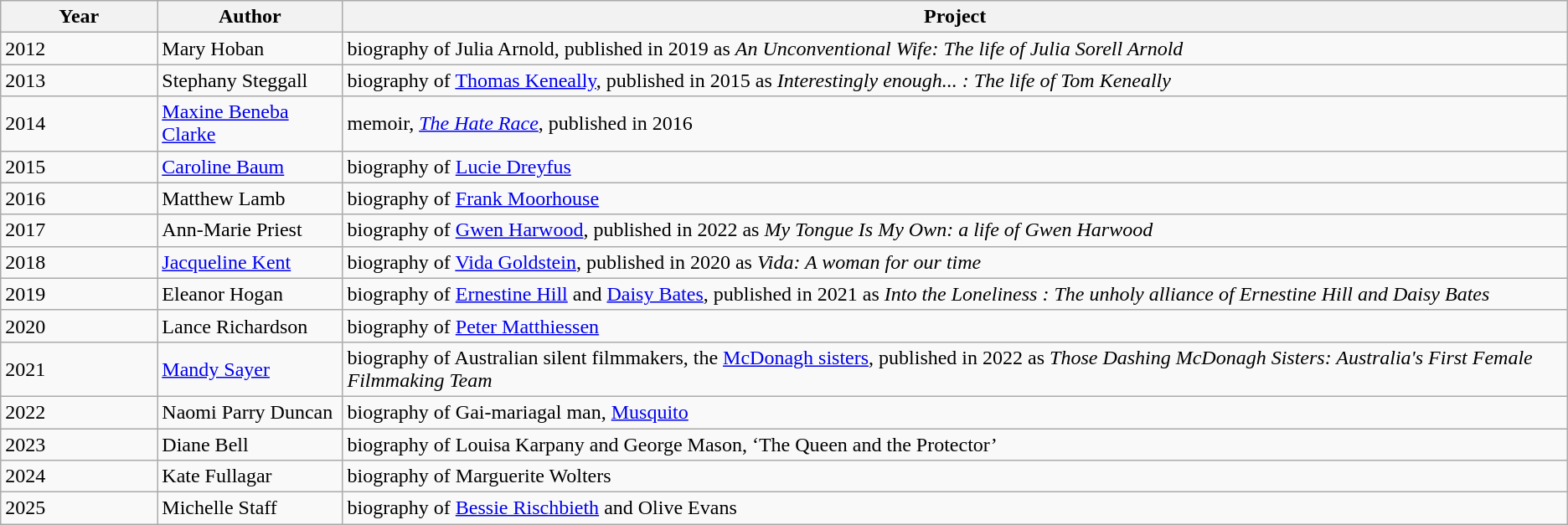<table class="wikitable">
<tr>
<th width="10%" scope="col">Year</th>
<th scope="col">Author</th>
<th scope="col">Project</th>
</tr>
<tr>
<td>2012</td>
<td>Mary Hoban</td>
<td>biography of Julia Arnold, published in 2019 as <em>An Unconventional Wife: The life of Julia Sorell Arnold</em></td>
</tr>
<tr>
<td>2013</td>
<td>Stephany Steggall</td>
<td>biography of <a href='#'>Thomas Keneally</a>, published in 2015 as <em>Interestingly enough... : The life of Tom Keneally</em></td>
</tr>
<tr>
<td>2014</td>
<td><a href='#'>Maxine Beneba Clarke</a></td>
<td>memoir, <em><a href='#'>The Hate Race</a></em>, published in 2016</td>
</tr>
<tr>
<td>2015</td>
<td><a href='#'>Caroline Baum</a></td>
<td>biography of <a href='#'>Lucie Dreyfus</a></td>
</tr>
<tr>
<td>2016</td>
<td>Matthew Lamb</td>
<td>biography of <a href='#'>Frank Moorhouse</a></td>
</tr>
<tr>
<td>2017</td>
<td>Ann-Marie Priest</td>
<td>biography of <a href='#'>Gwen Harwood</a>, published in 2022 as <em>My Tongue Is My Own: a life of Gwen Harwood</em></td>
</tr>
<tr>
<td>2018</td>
<td><a href='#'>Jacqueline Kent</a></td>
<td>biography of <a href='#'>Vida Goldstein</a>, published in 2020 as <em>Vida: A woman for our time</em></td>
</tr>
<tr>
<td scope="row">2019</td>
<td>Eleanor Hogan</td>
<td>biography of <a href='#'>Ernestine Hill</a> and <a href='#'>Daisy Bates</a>, published in 2021 as <em>Into the Loneliness : The unholy alliance of Ernestine Hill and Daisy Bates</em></td>
</tr>
<tr>
<td>2020</td>
<td>Lance Richardson</td>
<td>biography of <a href='#'>Peter Matthiessen</a></td>
</tr>
<tr>
<td>2021</td>
<td><a href='#'>Mandy Sayer</a></td>
<td>biography of Australian silent filmmakers, the <a href='#'>McDonagh sisters</a>, published in 2022 as <em>Those Dashing McDonagh Sisters: Australia's First Female Filmmaking Team</em></td>
</tr>
<tr>
<td>2022</td>
<td>Naomi Parry Duncan</td>
<td>biography of Gai-mariagal man, <a href='#'>Musquito</a></td>
</tr>
<tr>
<td>2023</td>
<td>Diane Bell</td>
<td>biography of Louisa Karpany and George Mason, ‘The Queen and the Protector’</td>
</tr>
<tr>
<td>2024</td>
<td>Kate Fullagar</td>
<td>biography of Marguerite Wolters</td>
</tr>
<tr>
<td>2025</td>
<td>Michelle Staff</td>
<td>biography of <a href='#'>Bessie Rischbieth</a> and Olive Evans</td>
</tr>
</table>
